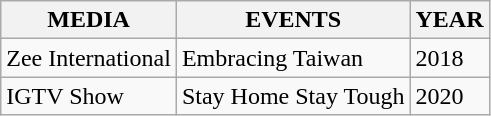<table class="wikitable">
<tr>
<th>MEDIA</th>
<th>EVENTS</th>
<th>YEAR</th>
</tr>
<tr>
<td>Zee International</td>
<td>Embracing Taiwan</td>
<td>2018</td>
</tr>
<tr>
<td>IGTV Show</td>
<td>Stay Home Stay Tough</td>
<td>2020</td>
</tr>
</table>
